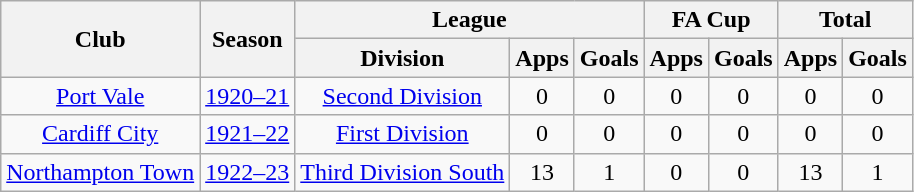<table class="wikitable" style="text-align: center;">
<tr>
<th rowspan="2">Club</th>
<th rowspan="2">Season</th>
<th colspan="3">League</th>
<th colspan="2">FA Cup</th>
<th colspan="2">Total</th>
</tr>
<tr>
<th>Division</th>
<th>Apps</th>
<th>Goals</th>
<th>Apps</th>
<th>Goals</th>
<th>Apps</th>
<th>Goals</th>
</tr>
<tr>
<td><a href='#'>Port Vale</a></td>
<td><a href='#'>1920–21</a></td>
<td><a href='#'>Second Division</a></td>
<td>0</td>
<td>0</td>
<td>0</td>
<td>0</td>
<td>0</td>
<td>0</td>
</tr>
<tr>
<td><a href='#'>Cardiff City</a></td>
<td><a href='#'>1921–22</a></td>
<td><a href='#'>First Division</a></td>
<td>0</td>
<td>0</td>
<td>0</td>
<td>0</td>
<td>0</td>
<td>0</td>
</tr>
<tr>
<td><a href='#'>Northampton Town</a></td>
<td><a href='#'>1922–23</a></td>
<td><a href='#'>Third Division South</a></td>
<td>13</td>
<td>1</td>
<td>0</td>
<td>0</td>
<td>13</td>
<td>1</td>
</tr>
</table>
